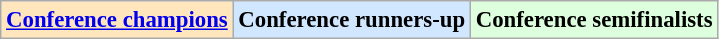<table class="wikitable" style="font-size:95%">
<tr>
<td align="center" bgcolor="FFE6BD"><strong><a href='#'>Conference champions</a></strong></td>
<td align="center" bgcolor="D0E7FF"><strong>Conference runners-up</strong></td>
<td align="center" bgcolor="#DDFFDD"><strong>Conference semifinalists</strong></td>
</tr>
</table>
